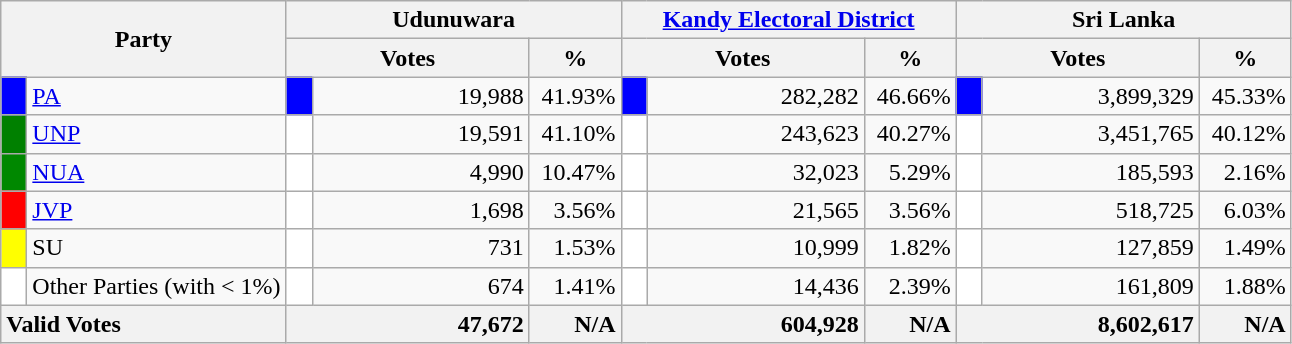<table class="wikitable">
<tr>
<th colspan="2" width="144px"rowspan="2">Party</th>
<th colspan="3" width="216px">Udunuwara</th>
<th colspan="3" width="216px"><a href='#'>Kandy Electoral District</a></th>
<th colspan="3" width="216px">Sri Lanka</th>
</tr>
<tr>
<th colspan="2" width="144px">Votes</th>
<th>%</th>
<th colspan="2" width="144px">Votes</th>
<th>%</th>
<th colspan="2" width="144px">Votes</th>
<th>%</th>
</tr>
<tr>
<td style="background-color:blue;" width="10px"></td>
<td style="text-align:left;"><a href='#'>PA</a></td>
<td style="background-color:blue;" width="10px"></td>
<td style="text-align:right;">19,988</td>
<td style="text-align:right;">41.93%</td>
<td style="background-color:blue;" width="10px"></td>
<td style="text-align:right;">282,282</td>
<td style="text-align:right;">46.66%</td>
<td style="background-color:blue;" width="10px"></td>
<td style="text-align:right;">3,899,329</td>
<td style="text-align:right;">45.33%</td>
</tr>
<tr>
<td style="background-color:green;" width="10px"></td>
<td style="text-align:left;"><a href='#'>UNP</a></td>
<td style="background-color:white;" width="10px"></td>
<td style="text-align:right;">19,591</td>
<td style="text-align:right;">41.10%</td>
<td style="background-color:white;" width="10px"></td>
<td style="text-align:right;">243,623</td>
<td style="text-align:right;">40.27%</td>
<td style="background-color:white;" width="10px"></td>
<td style="text-align:right;">3,451,765</td>
<td style="text-align:right;">40.12%</td>
</tr>
<tr>
<td style="background-color:#008800;" width="10px"></td>
<td style="text-align:left;"><a href='#'>NUA</a></td>
<td style="background-color:white;" width="10px"></td>
<td style="text-align:right;">4,990</td>
<td style="text-align:right;">10.47%</td>
<td style="background-color:white;" width="10px"></td>
<td style="text-align:right;">32,023</td>
<td style="text-align:right;">5.29%</td>
<td style="background-color:white;" width="10px"></td>
<td style="text-align:right;">185,593</td>
<td style="text-align:right;">2.16%</td>
</tr>
<tr>
<td style="background-color:red;" width="10px"></td>
<td style="text-align:left;"><a href='#'>JVP</a></td>
<td style="background-color:white;" width="10px"></td>
<td style="text-align:right;">1,698</td>
<td style="text-align:right;">3.56%</td>
<td style="background-color:white;" width="10px"></td>
<td style="text-align:right;">21,565</td>
<td style="text-align:right;">3.56%</td>
<td style="background-color:white;" width="10px"></td>
<td style="text-align:right;">518,725</td>
<td style="text-align:right;">6.03%</td>
</tr>
<tr>
<td style="background-color:yellow;" width="10px"></td>
<td style="text-align:left;">SU</td>
<td style="background-color:white;" width="10px"></td>
<td style="text-align:right;">731</td>
<td style="text-align:right;">1.53%</td>
<td style="background-color:white;" width="10px"></td>
<td style="text-align:right;">10,999</td>
<td style="text-align:right;">1.82%</td>
<td style="background-color:white;" width="10px"></td>
<td style="text-align:right;">127,859</td>
<td style="text-align:right;">1.49%</td>
</tr>
<tr>
<td style="background-color:white;" width="10px"></td>
<td style="text-align:left;">Other Parties (with < 1%)</td>
<td style="background-color:white;" width="10px"></td>
<td style="text-align:right;">674</td>
<td style="text-align:right;">1.41%</td>
<td style="background-color:white;" width="10px"></td>
<td style="text-align:right;">14,436</td>
<td style="text-align:right;">2.39%</td>
<td style="background-color:white;" width="10px"></td>
<td style="text-align:right;">161,809</td>
<td style="text-align:right;">1.88%</td>
</tr>
<tr>
<th colspan="2" width="144px"style="text-align:left;">Valid Votes</th>
<th style="text-align:right;"colspan="2" width="144px">47,672</th>
<th style="text-align:right;">N/A</th>
<th style="text-align:right;"colspan="2" width="144px">604,928</th>
<th style="text-align:right;">N/A</th>
<th style="text-align:right;"colspan="2" width="144px">8,602,617</th>
<th style="text-align:right;">N/A</th>
</tr>
</table>
